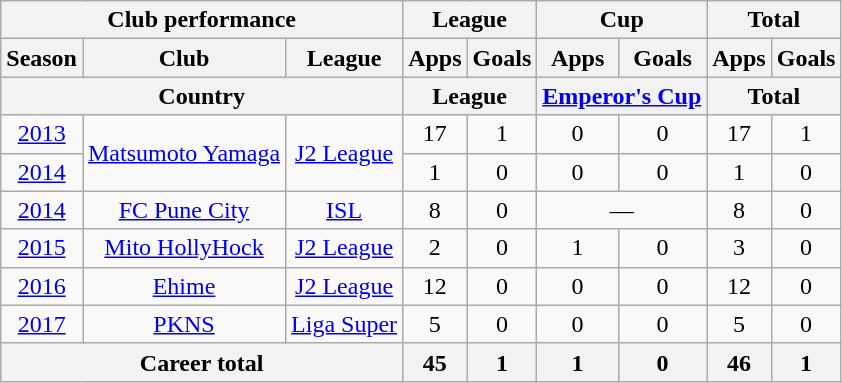<table class="wikitable" style="text-align:center">
<tr>
<th colspan=3>Club performance</th>
<th colspan=2>League</th>
<th colspan=2>Cup</th>
<th colspan=2>Total</th>
</tr>
<tr>
<th>Season</th>
<th>Club</th>
<th>League</th>
<th>Apps</th>
<th>Goals</th>
<th>Apps</th>
<th>Goals</th>
<th>Apps</th>
<th>Goals</th>
</tr>
<tr>
<th colspan=3>Country</th>
<th colspan=2>League</th>
<th colspan=2><a href='#'>Emperor's Cup</a></th>
<th colspan=2>Total</th>
</tr>
<tr>
<td><a href='#'>2013</a></td>
<td rowspan="2"><a href='#'>Matsumoto Yamaga</a></td>
<td rowspan="2"><a href='#'>J2 League</a></td>
<td>17</td>
<td>1</td>
<td>0</td>
<td>0</td>
<td>17</td>
<td>1</td>
</tr>
<tr>
<td><a href='#'>2014</a></td>
<td>1</td>
<td>0</td>
<td>0</td>
<td>0</td>
<td>1</td>
<td>0</td>
</tr>
<tr>
<td><a href='#'>2014</a></td>
<td rowspan="1"><a href='#'>FC Pune City</a></td>
<td rowspan="1"><a href='#'>ISL</a></td>
<td>8</td>
<td>0</td>
<td colspan="2">—</td>
<td>8</td>
<td>0</td>
</tr>
<tr>
<td><a href='#'>2015</a></td>
<td rowspan="1"><a href='#'>Mito HollyHock</a></td>
<td rowspan="1"><a href='#'>J2 League</a></td>
<td>2</td>
<td>0</td>
<td>1</td>
<td>0</td>
<td>3</td>
<td>0</td>
</tr>
<tr>
<td><a href='#'>2016</a></td>
<td rowspan="1"><a href='#'>Ehime</a></td>
<td rowspan="1"><a href='#'>J2 League</a></td>
<td>12</td>
<td>0</td>
<td>0</td>
<td>0</td>
<td>12</td>
<td>0</td>
</tr>
<tr>
<td><a href='#'>2017</a></td>
<td rowspan="1"><a href='#'>PKNS</a></td>
<td rowspan="1"><a href='#'>Liga Super</a></td>
<td>5</td>
<td>0</td>
<td>0</td>
<td>0</td>
<td>5</td>
<td>0</td>
</tr>
<tr>
<th colspan=3>Career total</th>
<th>45</th>
<th>1</th>
<th>1</th>
<th>0</th>
<th>46</th>
<th>1</th>
</tr>
</table>
